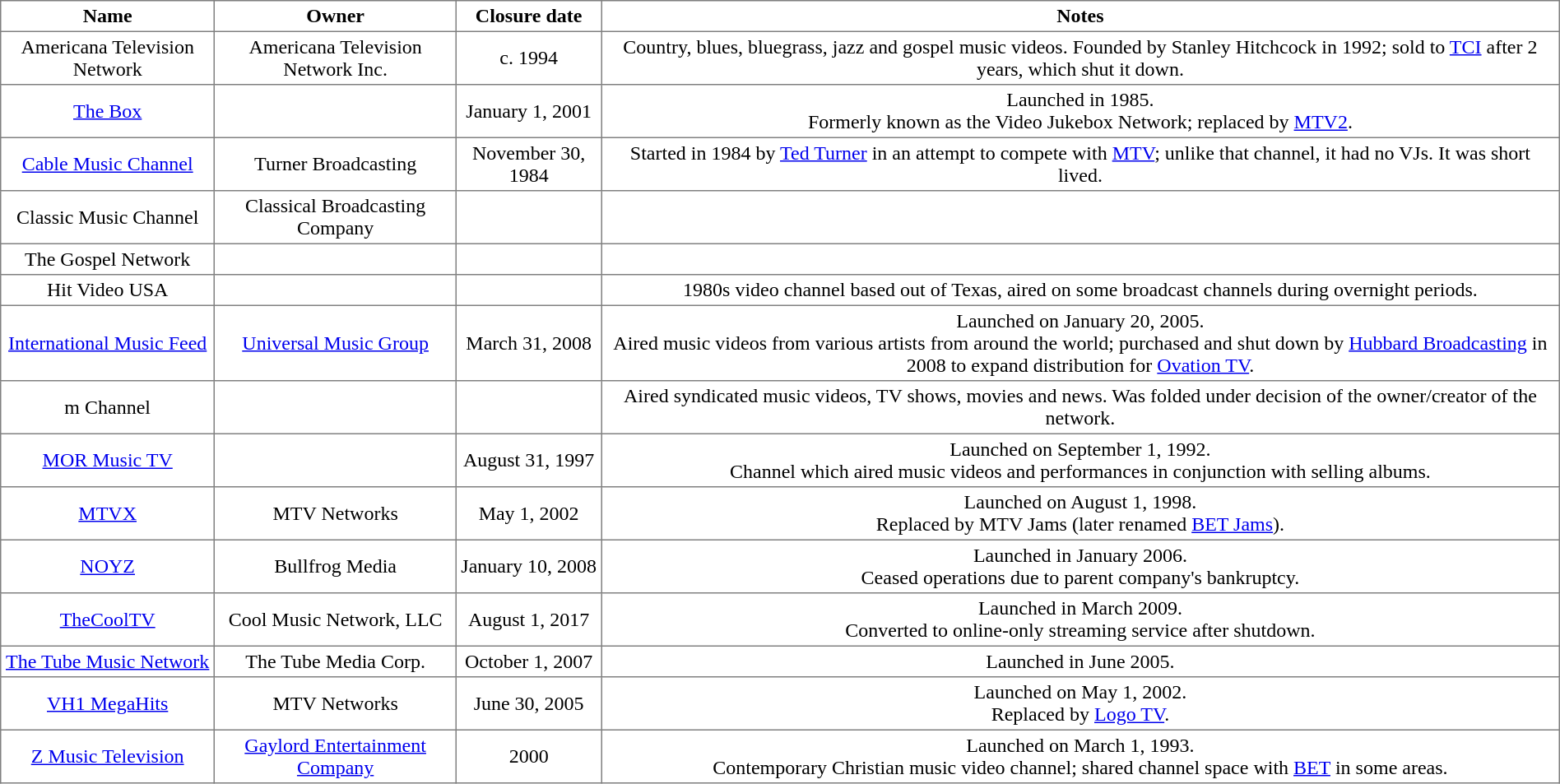<table width="100%" class="toccolours sortable" style="border-collapse: collapse; text-align: center" border="1" cellpadding="3">
<tr>
<th>Name</th>
<th>Owner</th>
<th>Closure date</th>
<th>Notes</th>
</tr>
<tr>
<td>Americana Television Network</td>
<td>Americana Television Network Inc.</td>
<td>c. 1994</td>
<td>Country, blues, bluegrass, jazz and gospel music videos. Founded by Stanley Hitchcock in 1992; sold to <a href='#'>TCI</a> after 2 years, which shut it down.</td>
</tr>
<tr>
<td><a href='#'>The Box</a></td>
<td></td>
<td>January 1, 2001</td>
<td>Launched in 1985.<br>Formerly known as the Video Jukebox Network; replaced by <a href='#'>MTV2</a>.</td>
</tr>
<tr>
<td><a href='#'>Cable Music Channel</a></td>
<td>Turner Broadcasting</td>
<td>November 30, 1984</td>
<td>Started in 1984 by <a href='#'>Ted Turner</a> in an attempt to compete with <a href='#'>MTV</a>; unlike that channel, it had no VJs. It was short lived.</td>
</tr>
<tr>
<td>Classic Music Channel</td>
<td>Classical Broadcasting Company</td>
<td></td>
<td></td>
</tr>
<tr>
<td>The Gospel Network</td>
<td></td>
<td></td>
<td></td>
</tr>
<tr>
<td>Hit Video USA</td>
<td></td>
<td></td>
<td>1980s video channel based out of Texas, aired on some broadcast channels during overnight periods.</td>
</tr>
<tr>
<td><a href='#'>International Music Feed</a></td>
<td><a href='#'>Universal Music Group</a></td>
<td>March 31, 2008</td>
<td>Launched on January 20, 2005.<br>Aired music videos from various artists from around the world; purchased and shut down by <a href='#'>Hubbard Broadcasting</a> in 2008 to expand distribution for <a href='#'>Ovation TV</a>.</td>
</tr>
<tr>
<td>m Channel</td>
<td></td>
<td></td>
<td>Aired syndicated music videos, TV shows, movies and news. Was folded under decision of the owner/creator of the network.</td>
</tr>
<tr>
<td><a href='#'>MOR Music TV</a></td>
<td></td>
<td>August 31, 1997</td>
<td>Launched on September 1, 1992.<br>Channel which aired music videos and performances in conjunction with selling albums.</td>
</tr>
<tr>
<td><a href='#'>MTVX</a></td>
<td>MTV Networks</td>
<td>May 1, 2002</td>
<td>Launched on August 1, 1998.<br>Replaced by MTV Jams (later renamed <a href='#'>BET Jams</a>).</td>
</tr>
<tr>
<td><a href='#'>NOYZ</a></td>
<td>Bullfrog Media</td>
<td>January 10, 2008</td>
<td>Launched in January 2006.<br>Ceased operations due to parent company's bankruptcy.</td>
</tr>
<tr>
<td><a href='#'>TheCoolTV</a></td>
<td>Cool Music Network, LLC</td>
<td>August 1, 2017</td>
<td>Launched in March 2009.<br>Converted to online-only streaming service after shutdown.</td>
</tr>
<tr>
<td><a href='#'>The Tube Music Network</a></td>
<td>The Tube Media Corp.</td>
<td>October 1, 2007</td>
<td>Launched in June 2005.</td>
</tr>
<tr>
<td><a href='#'>VH1 MegaHits</a></td>
<td>MTV Networks</td>
<td>June 30, 2005</td>
<td>Launched on May 1, 2002.<br>Replaced by <a href='#'>Logo TV</a>.</td>
</tr>
<tr>
<td><a href='#'>Z Music Television</a></td>
<td><a href='#'>Gaylord Entertainment Company</a></td>
<td>2000</td>
<td>Launched on March 1, 1993.<br>Contemporary Christian music video channel; shared channel space with <a href='#'>BET</a> in some areas.</td>
</tr>
</table>
